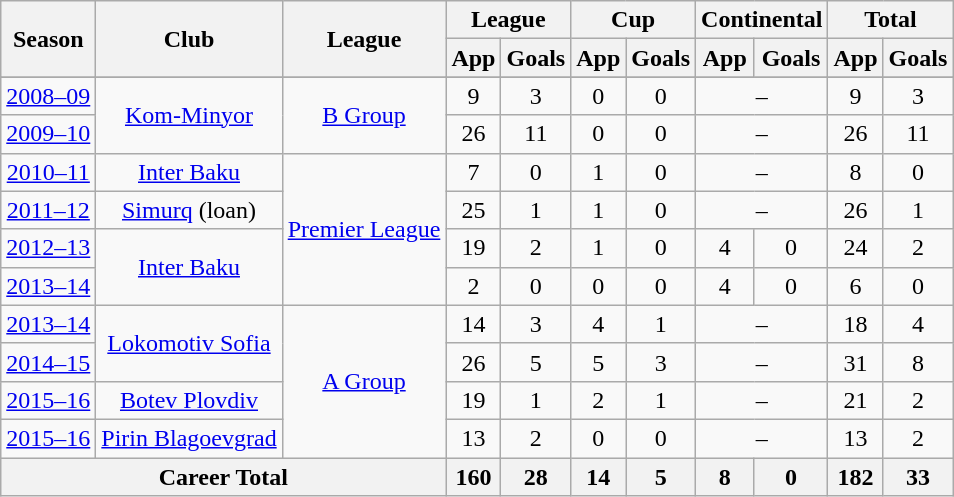<table class="wikitable">
<tr>
<th rowspan=2>Season</th>
<th ! rowspan=2>Club</th>
<th ! rowspan=2>League</th>
<th ! colspan=2>League</th>
<th ! colspan=2>Cup</th>
<th ! colspan=2>Continental</th>
<th colspan=3>Total</th>
</tr>
<tr>
<th>App</th>
<th>Goals</th>
<th>App</th>
<th>Goals</th>
<th>App</th>
<th>Goals</th>
<th>App</th>
<th>Goals</th>
</tr>
<tr>
</tr>
<tr align=center>
<td><a href='#'>2008–09</a></td>
<td rowspan="2"><a href='#'>Kom-Minyor</a></td>
<td rowspan="2"><a href='#'>B Group</a></td>
<td>9</td>
<td>3</td>
<td>0</td>
<td>0</td>
<td colspan="2">–</td>
<td>9</td>
<td>3</td>
</tr>
<tr align=center>
<td><a href='#'>2009–10</a></td>
<td>26</td>
<td>11</td>
<td>0</td>
<td>0</td>
<td colspan="2">–</td>
<td>26</td>
<td>11</td>
</tr>
<tr align=center>
<td><a href='#'>2010–11</a></td>
<td><a href='#'>Inter Baku</a></td>
<td rowspan="4"><a href='#'>Premier League</a></td>
<td>7</td>
<td>0</td>
<td>1</td>
<td>0</td>
<td colspan="2">–</td>
<td>8</td>
<td>0</td>
</tr>
<tr align=center>
<td><a href='#'>2011–12</a></td>
<td><a href='#'>Simurq</a> (loan)</td>
<td>25</td>
<td>1</td>
<td>1</td>
<td>0</td>
<td colspan="2">–</td>
<td>26</td>
<td>1</td>
</tr>
<tr align=center>
<td><a href='#'>2012–13</a></td>
<td rowspan="2"><a href='#'>Inter Baku</a></td>
<td>19</td>
<td>2</td>
<td>1</td>
<td>0</td>
<td>4</td>
<td>0</td>
<td>24</td>
<td>2</td>
</tr>
<tr align=center>
<td><a href='#'>2013–14</a></td>
<td>2</td>
<td>0</td>
<td>0</td>
<td>0</td>
<td>4</td>
<td>0</td>
<td>6</td>
<td>0</td>
</tr>
<tr align=center>
<td><a href='#'>2013–14</a></td>
<td rowspan="2"><a href='#'>Lokomotiv Sofia</a></td>
<td rowspan="4"><a href='#'>A Group</a></td>
<td>14</td>
<td>3</td>
<td>4</td>
<td>1</td>
<td colspan="2">–</td>
<td>18</td>
<td>4</td>
</tr>
<tr align=center>
<td><a href='#'>2014–15</a></td>
<td>26</td>
<td>5</td>
<td>5</td>
<td>3</td>
<td colspan="2">–</td>
<td>31</td>
<td>8</td>
</tr>
<tr align=center>
<td><a href='#'>2015–16</a></td>
<td rowspan="1"><a href='#'>Botev Plovdiv</a></td>
<td>19</td>
<td>1</td>
<td>2</td>
<td>1</td>
<td colspan="2">–</td>
<td>21</td>
<td>2</td>
</tr>
<tr align=center>
<td><a href='#'>2015–16</a></td>
<td rowspan="1"><a href='#'>Pirin Blagoevgrad</a></td>
<td>13</td>
<td>2</td>
<td>0</td>
<td>0</td>
<td colspan="2">–</td>
<td>13</td>
<td>2</td>
</tr>
<tr align=center>
<th colspan="3">Career Total</th>
<th>160</th>
<th>28</th>
<th>14</th>
<th>5</th>
<th>8</th>
<th>0</th>
<th>182</th>
<th>33</th>
</tr>
</table>
